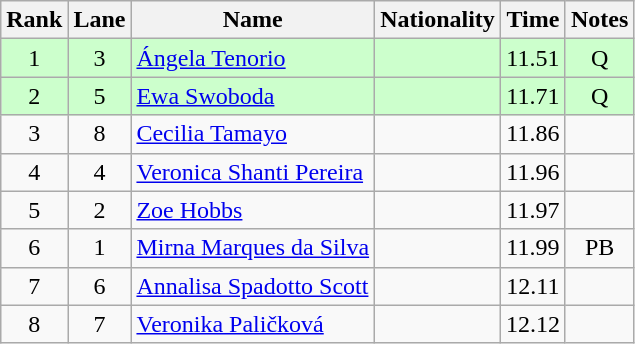<table class="wikitable sortable" style="text-align:center">
<tr>
<th>Rank</th>
<th>Lane</th>
<th>Name</th>
<th>Nationality</th>
<th>Time</th>
<th>Notes</th>
</tr>
<tr bgcolor=ccffcc>
<td>1</td>
<td>3</td>
<td align=left><a href='#'>Ángela Tenorio</a></td>
<td align=left></td>
<td>11.51</td>
<td>Q</td>
</tr>
<tr bgcolor=ccffcc>
<td>2</td>
<td>5</td>
<td align=left><a href='#'>Ewa Swoboda</a></td>
<td align=left></td>
<td>11.71</td>
<td>Q</td>
</tr>
<tr>
<td>3</td>
<td>8</td>
<td align=left><a href='#'>Cecilia Tamayo</a></td>
<td align=left></td>
<td>11.86</td>
<td></td>
</tr>
<tr>
<td>4</td>
<td>4</td>
<td align=left><a href='#'>Veronica Shanti Pereira</a></td>
<td align=left></td>
<td>11.96</td>
<td></td>
</tr>
<tr>
<td>5</td>
<td>2</td>
<td align=left><a href='#'>Zoe Hobbs</a></td>
<td align=left></td>
<td>11.97</td>
<td></td>
</tr>
<tr>
<td>6</td>
<td>1</td>
<td align=left><a href='#'>Mirna Marques da Silva</a></td>
<td align=left></td>
<td>11.99</td>
<td>PB</td>
</tr>
<tr>
<td>7</td>
<td>6</td>
<td align=left><a href='#'>Annalisa Spadotto Scott</a></td>
<td align=left></td>
<td>12.11</td>
<td></td>
</tr>
<tr>
<td>8</td>
<td>7</td>
<td align=left><a href='#'>Veronika Paličková</a></td>
<td align=left></td>
<td>12.12</td>
<td></td>
</tr>
</table>
